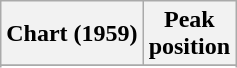<table class="wikitable sortable">
<tr>
<th align="center">Chart (1959)</th>
<th align="center">Peak<br>position</th>
</tr>
<tr>
</tr>
<tr>
</tr>
</table>
